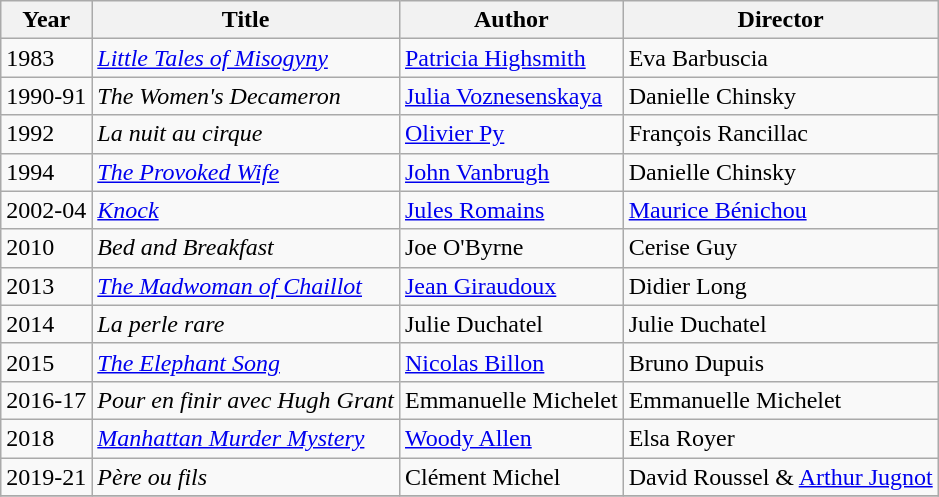<table class="wikitable">
<tr>
<th>Year</th>
<th>Title</th>
<th>Author</th>
<th>Director</th>
</tr>
<tr>
<td>1983</td>
<td><em><a href='#'>Little Tales of Misogyny</a></em></td>
<td><a href='#'>Patricia Highsmith</a></td>
<td>Eva Barbuscia</td>
</tr>
<tr>
<td>1990-91</td>
<td><em>The Women's Decameron</em></td>
<td><a href='#'>Julia Voznesenskaya</a></td>
<td>Danielle Chinsky</td>
</tr>
<tr>
<td>1992</td>
<td><em>La nuit au cirque</em></td>
<td><a href='#'>Olivier Py</a></td>
<td>François Rancillac</td>
</tr>
<tr>
<td>1994</td>
<td><em><a href='#'>The Provoked Wife</a></em></td>
<td><a href='#'>John Vanbrugh</a></td>
<td>Danielle Chinsky</td>
</tr>
<tr>
<td>2002-04</td>
<td><em><a href='#'>Knock</a></em></td>
<td><a href='#'>Jules Romains</a></td>
<td><a href='#'>Maurice Bénichou</a></td>
</tr>
<tr>
<td>2010</td>
<td><em>Bed and Breakfast</em></td>
<td>Joe O'Byrne</td>
<td>Cerise Guy</td>
</tr>
<tr>
<td>2013</td>
<td><em><a href='#'>The Madwoman of Chaillot</a></em></td>
<td><a href='#'>Jean Giraudoux</a></td>
<td>Didier Long</td>
</tr>
<tr>
<td>2014</td>
<td><em>La perle rare</em></td>
<td>Julie Duchatel</td>
<td>Julie Duchatel</td>
</tr>
<tr>
<td>2015</td>
<td><em><a href='#'>The Elephant Song</a></em></td>
<td><a href='#'>Nicolas Billon</a></td>
<td>Bruno Dupuis</td>
</tr>
<tr>
<td>2016-17</td>
<td><em>Pour en finir avec Hugh Grant</em></td>
<td>Emmanuelle Michelet</td>
<td>Emmanuelle Michelet</td>
</tr>
<tr>
<td>2018</td>
<td><em><a href='#'>Manhattan Murder Mystery</a></em></td>
<td><a href='#'>Woody Allen</a></td>
<td>Elsa Royer</td>
</tr>
<tr>
<td>2019-21</td>
<td><em>Père ou fils</em></td>
<td>Clément Michel</td>
<td>David Roussel & <a href='#'>Arthur Jugnot</a></td>
</tr>
<tr>
</tr>
</table>
